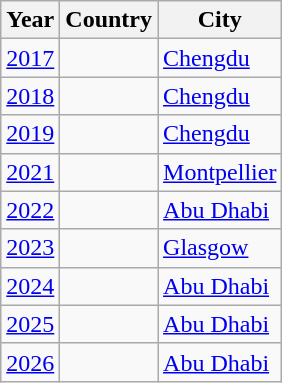<table class="wikitable">
<tr>
<th>Year</th>
<th>Country</th>
<th>City</th>
</tr>
<tr>
<td><a href='#'>2017</a></td>
<td></td>
<td><a href='#'>Chengdu</a></td>
</tr>
<tr>
<td><a href='#'>2018</a></td>
<td></td>
<td><a href='#'>Chengdu</a></td>
</tr>
<tr>
<td><a href='#'>2019</a></td>
<td></td>
<td><a href='#'>Chengdu</a></td>
</tr>
<tr>
<td><a href='#'>2021</a></td>
<td></td>
<td><a href='#'>Montpellier</a></td>
</tr>
<tr>
<td><a href='#'>2022</a></td>
<td></td>
<td><a href='#'>Abu Dhabi</a></td>
</tr>
<tr>
<td><a href='#'>2023</a></td>
<td></td>
<td><a href='#'>Glasgow</a></td>
</tr>
<tr>
<td><a href='#'>2024</a></td>
<td></td>
<td><a href='#'>Abu Dhabi</a></td>
</tr>
<tr>
<td><a href='#'>2025</a></td>
<td></td>
<td><a href='#'>Abu Dhabi</a></td>
</tr>
<tr>
<td><a href='#'>2026</a></td>
<td></td>
<td><a href='#'>Abu Dhabi</a></td>
</tr>
</table>
